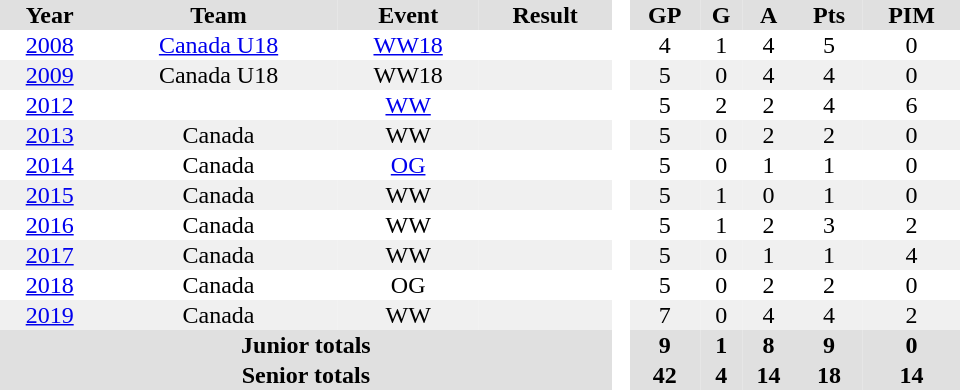<table border="0" cellpadding="1" cellspacing="0" style="text-align:center; width:40em">
<tr bgcolor="#e0e0e0">
<th>Year</th>
<th>Team</th>
<th>Event</th>
<th>Result</th>
<th rowspan="83" bgcolor="#ffffff"> </th>
<th>GP</th>
<th>G</th>
<th>A</th>
<th>Pts</th>
<th>PIM</th>
</tr>
<tr>
<td><a href='#'>2008</a></td>
<td><a href='#'>Canada U18</a></td>
<td><a href='#'>WW18</a></td>
<td></td>
<td>4</td>
<td>1</td>
<td>4</td>
<td>5</td>
<td>0</td>
</tr>
<tr bgcolor="#f0f0f0">
<td><a href='#'>2009</a></td>
<td>Canada U18</td>
<td>WW18</td>
<td></td>
<td>5</td>
<td>0</td>
<td>4</td>
<td>4</td>
<td>0</td>
</tr>
<tr>
<td><a href='#'>2012</a></td>
<td></td>
<td><a href='#'>WW</a></td>
<td></td>
<td>5</td>
<td>2</td>
<td>2</td>
<td>4</td>
<td>6</td>
</tr>
<tr bgcolor="#f0f0f0">
<td><a href='#'>2013</a></td>
<td>Canada</td>
<td>WW</td>
<td></td>
<td>5</td>
<td>0</td>
<td>2</td>
<td>2</td>
<td>0</td>
</tr>
<tr>
<td><a href='#'>2014</a></td>
<td>Canada</td>
<td><a href='#'>OG</a></td>
<td></td>
<td>5</td>
<td>0</td>
<td>1</td>
<td>1</td>
<td>0</td>
</tr>
<tr bgcolor="#f0f0f0">
<td><a href='#'>2015</a></td>
<td>Canada</td>
<td>WW</td>
<td></td>
<td>5</td>
<td>1</td>
<td>0</td>
<td>1</td>
<td>0</td>
</tr>
<tr>
<td><a href='#'>2016</a></td>
<td>Canada</td>
<td>WW</td>
<td></td>
<td>5</td>
<td>1</td>
<td>2</td>
<td>3</td>
<td>2</td>
</tr>
<tr bgcolor="#f0f0f0">
<td><a href='#'>2017</a></td>
<td>Canada</td>
<td>WW</td>
<td></td>
<td>5</td>
<td>0</td>
<td>1</td>
<td>1</td>
<td>4</td>
</tr>
<tr>
<td><a href='#'>2018</a></td>
<td>Canada</td>
<td>OG</td>
<td></td>
<td>5</td>
<td>0</td>
<td>2</td>
<td>2</td>
<td>0</td>
</tr>
<tr bgcolor="#f0f0f0">
<td><a href='#'>2019</a></td>
<td>Canada</td>
<td>WW</td>
<td></td>
<td>7</td>
<td>0</td>
<td>4</td>
<td>4</td>
<td>2</td>
</tr>
<tr bgcolor="#e0e0e0">
<th colspan="4">Junior totals</th>
<th>9</th>
<th>1</th>
<th>8</th>
<th>9</th>
<th>0</th>
</tr>
<tr bgcolor="#e0e0e0">
<th colspan="4">Senior totals</th>
<th>42</th>
<th>4</th>
<th>14</th>
<th>18</th>
<th>14</th>
</tr>
</table>
